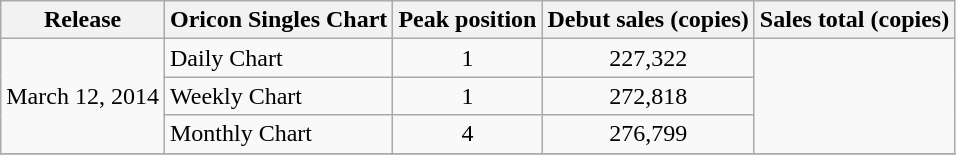<table class="wikitable">
<tr>
<th>Release</th>
<th>Oricon Singles Chart</th>
<th>Peak position</th>
<th>Debut sales (copies)</th>
<th>Sales total (copies)</th>
</tr>
<tr>
<td rowspan="3">March 12, 2014</td>
<td>Daily Chart</td>
<td align="center">1</td>
<td align="center">227,322</td>
<td style="text-align:center;" rowspan="3"></td>
</tr>
<tr>
<td>Weekly Chart</td>
<td align="center">1</td>
<td align="center">272,818</td>
</tr>
<tr>
<td>Monthly Chart</td>
<td align="center">4</td>
<td align="center">276,799</td>
</tr>
<tr>
</tr>
</table>
